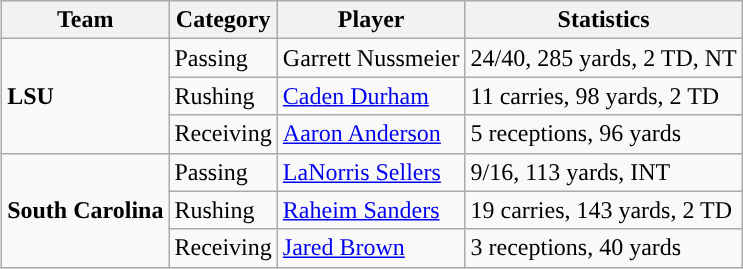<table class="wikitable" style="float: right;">
<tr>
<th>Team</th>
<th>Category</th>
<th>Player</th>
<th>Statistics</th>
</tr>
<tr>
<td rowspan=3><strong>LSU</strong></td>
<td>Passing</td>
<td>Garrett Nussmeier</td>
<td>24/40, 285 yards, 2 TD, NT</td>
</tr>
<tr>
<td>Rushing</td>
<td><a href='#'>Caden Durham</a></td>
<td>11 carries, 98 yards, 2 TD</td>
</tr>
<tr>
<td>Receiving</td>
<td><a href='#'>Aaron Anderson</a></td>
<td>5 receptions, 96 yards</td>
</tr>
<tr>
<td rowspan=3><strong>South Carolina</strong></td>
<td>Passing</td>
<td><a href='#'>LaNorris Sellers</a></td>
<td>9/16, 113 yards, INT</td>
</tr>
<tr>
<td>Rushing</td>
<td><a href='#'>Raheim Sanders</a></td>
<td>19 carries, 143 yards, 2 TD</td>
</tr>
<tr>
<td>Receiving</td>
<td><a href='#'>Jared Brown</a></td>
<td>3 receptions, 40 yards</td>
</tr>
</table>
